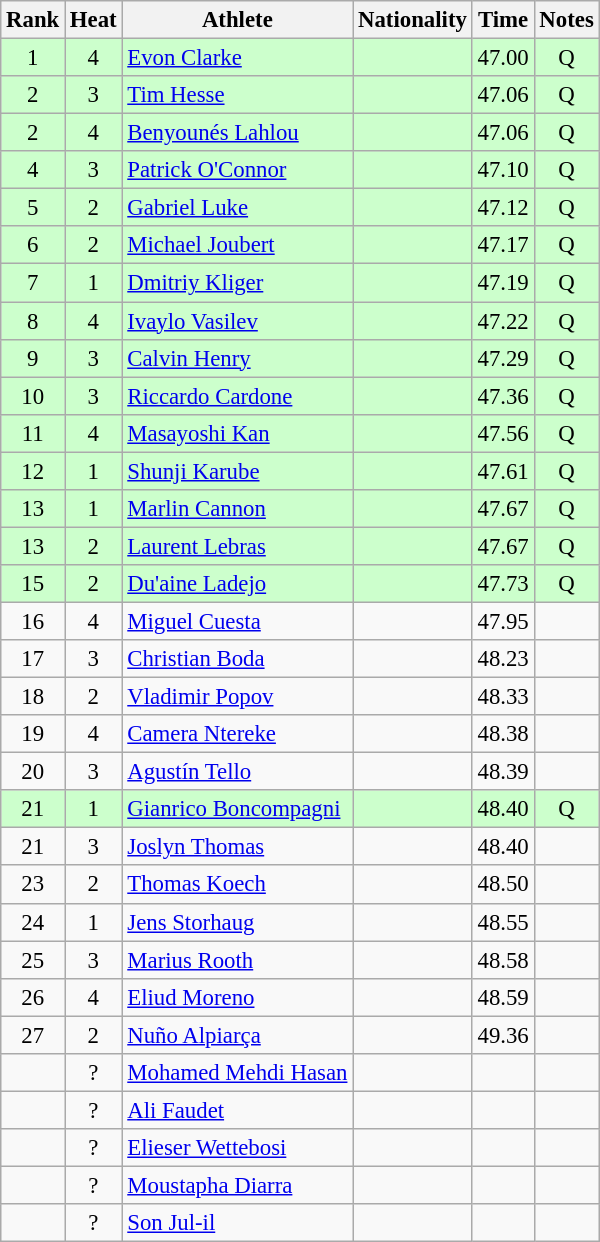<table class="wikitable sortable" style="text-align:center;font-size:95%">
<tr>
<th>Rank</th>
<th>Heat</th>
<th>Athlete</th>
<th>Nationality</th>
<th>Time</th>
<th>Notes</th>
</tr>
<tr bgcolor=ccffcc>
<td>1</td>
<td>4</td>
<td align=left><a href='#'>Evon Clarke</a></td>
<td align=left></td>
<td>47.00</td>
<td>Q</td>
</tr>
<tr bgcolor=ccffcc>
<td>2</td>
<td>3</td>
<td align=left><a href='#'>Tim Hesse</a></td>
<td align=left></td>
<td>47.06</td>
<td>Q</td>
</tr>
<tr bgcolor=ccffcc>
<td>2</td>
<td>4</td>
<td align=left><a href='#'>Benyounés Lahlou</a></td>
<td align=left></td>
<td>47.06</td>
<td>Q</td>
</tr>
<tr bgcolor=ccffcc>
<td>4</td>
<td>3</td>
<td align=left><a href='#'>Patrick O'Connor</a></td>
<td align=left></td>
<td>47.10</td>
<td>Q</td>
</tr>
<tr bgcolor=ccffcc>
<td>5</td>
<td>2</td>
<td align=left><a href='#'>Gabriel Luke</a></td>
<td align=left></td>
<td>47.12</td>
<td>Q</td>
</tr>
<tr bgcolor=ccffcc>
<td>6</td>
<td>2</td>
<td align=left><a href='#'>Michael Joubert</a></td>
<td align=left></td>
<td>47.17</td>
<td>Q</td>
</tr>
<tr bgcolor=ccffcc>
<td>7</td>
<td>1</td>
<td align=left><a href='#'>Dmitriy Kliger</a></td>
<td align=left></td>
<td>47.19</td>
<td>Q</td>
</tr>
<tr bgcolor=ccffcc>
<td>8</td>
<td>4</td>
<td align=left><a href='#'>Ivaylo Vasilev</a></td>
<td align=left></td>
<td>47.22</td>
<td>Q</td>
</tr>
<tr bgcolor=ccffcc>
<td>9</td>
<td>3</td>
<td align=left><a href='#'>Calvin Henry</a></td>
<td align=left></td>
<td>47.29</td>
<td>Q</td>
</tr>
<tr bgcolor=ccffcc>
<td>10</td>
<td>3</td>
<td align=left><a href='#'>Riccardo Cardone</a></td>
<td align=left></td>
<td>47.36</td>
<td>Q</td>
</tr>
<tr bgcolor=ccffcc>
<td>11</td>
<td>4</td>
<td align=left><a href='#'>Masayoshi Kan</a></td>
<td align=left></td>
<td>47.56</td>
<td>Q</td>
</tr>
<tr bgcolor=ccffcc>
<td>12</td>
<td>1</td>
<td align=left><a href='#'>Shunji Karube</a></td>
<td align=left></td>
<td>47.61</td>
<td>Q</td>
</tr>
<tr bgcolor=ccffcc>
<td>13</td>
<td>1</td>
<td align=left><a href='#'>Marlin Cannon</a></td>
<td align=left></td>
<td>47.67</td>
<td>Q</td>
</tr>
<tr bgcolor=ccffcc>
<td>13</td>
<td>2</td>
<td align=left><a href='#'>Laurent Lebras</a></td>
<td align=left></td>
<td>47.67</td>
<td>Q</td>
</tr>
<tr bgcolor=ccffcc>
<td>15</td>
<td>2</td>
<td align=left><a href='#'>Du'aine Ladejo</a></td>
<td align=left></td>
<td>47.73</td>
<td>Q</td>
</tr>
<tr>
<td>16</td>
<td>4</td>
<td align=left><a href='#'>Miguel Cuesta</a></td>
<td align=left></td>
<td>47.95</td>
<td></td>
</tr>
<tr>
<td>17</td>
<td>3</td>
<td align=left><a href='#'>Christian Boda</a></td>
<td align=left></td>
<td>48.23</td>
<td></td>
</tr>
<tr>
<td>18</td>
<td>2</td>
<td align=left><a href='#'>Vladimir Popov</a></td>
<td align=left></td>
<td>48.33</td>
<td></td>
</tr>
<tr>
<td>19</td>
<td>4</td>
<td align=left><a href='#'>Camera Ntereke</a></td>
<td align=left></td>
<td>48.38</td>
<td></td>
</tr>
<tr>
<td>20</td>
<td>3</td>
<td align=left><a href='#'>Agustín Tello</a></td>
<td align=left></td>
<td>48.39</td>
<td></td>
</tr>
<tr bgcolor=ccffcc>
<td>21</td>
<td>1</td>
<td align=left><a href='#'>Gianrico Boncompagni</a></td>
<td align=left></td>
<td>48.40</td>
<td>Q</td>
</tr>
<tr>
<td>21</td>
<td>3</td>
<td align=left><a href='#'>Joslyn Thomas</a></td>
<td align=left></td>
<td>48.40</td>
<td></td>
</tr>
<tr>
<td>23</td>
<td>2</td>
<td align=left><a href='#'>Thomas Koech</a></td>
<td align=left></td>
<td>48.50</td>
<td></td>
</tr>
<tr>
<td>24</td>
<td>1</td>
<td align=left><a href='#'>Jens Storhaug</a></td>
<td align=left></td>
<td>48.55</td>
<td></td>
</tr>
<tr>
<td>25</td>
<td>3</td>
<td align=left><a href='#'>Marius Rooth</a></td>
<td align=left></td>
<td>48.58</td>
<td></td>
</tr>
<tr>
<td>26</td>
<td>4</td>
<td align=left><a href='#'>Eliud Moreno</a></td>
<td align=left></td>
<td>48.59</td>
<td></td>
</tr>
<tr>
<td>27</td>
<td>2</td>
<td align=left><a href='#'>Nuño Alpiarça</a></td>
<td align=left></td>
<td>49.36</td>
<td></td>
</tr>
<tr>
<td></td>
<td>?</td>
<td align=left><a href='#'>Mohamed Mehdi Hasan</a></td>
<td align=left></td>
<td></td>
<td></td>
</tr>
<tr>
<td></td>
<td>?</td>
<td align=left><a href='#'>Ali Faudet</a></td>
<td align=left></td>
<td></td>
<td></td>
</tr>
<tr>
<td></td>
<td>?</td>
<td align=left><a href='#'>Elieser Wettebosi</a></td>
<td align=left></td>
<td></td>
<td></td>
</tr>
<tr>
<td></td>
<td>?</td>
<td align=left><a href='#'>Moustapha Diarra</a></td>
<td align=left></td>
<td></td>
<td></td>
</tr>
<tr>
<td></td>
<td>?</td>
<td align=left><a href='#'>Son Jul-il</a></td>
<td align=left></td>
<td></td>
<td></td>
</tr>
</table>
